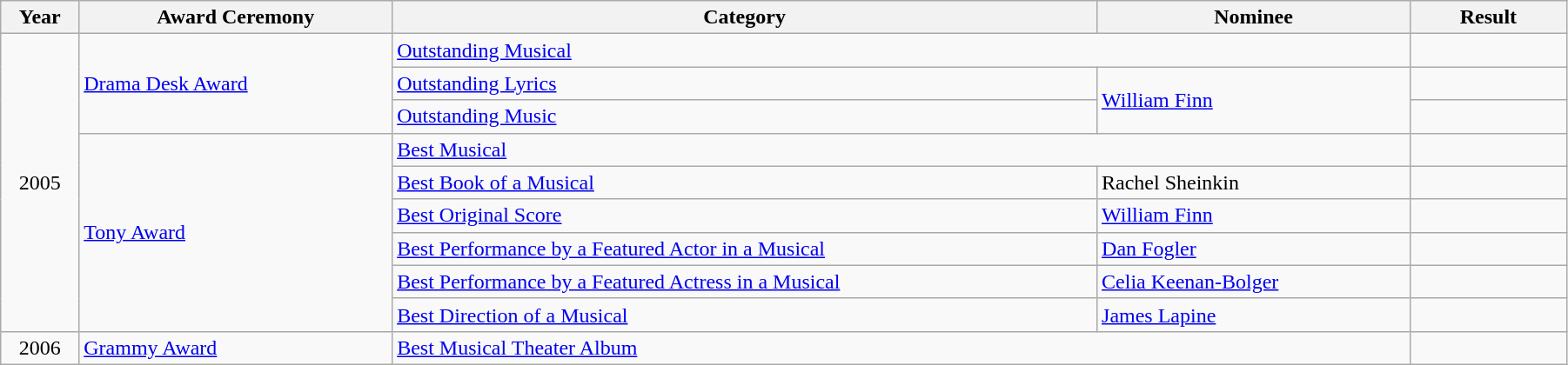<table class="wikitable" style="width:95%;">
<tr>
<th style="width:5%;">Year</th>
<th style="width:20%;">Award Ceremony</th>
<th style="width:45%;">Category</th>
<th style="width:20%;">Nominee</th>
<th style="width:10%;">Result</th>
</tr>
<tr>
<td rowspan="9" style="text-align:center;">2005</td>
<td rowspan="3"><a href='#'>Drama Desk Award</a></td>
<td colspan="2"><a href='#'>Outstanding Musical</a></td>
<td></td>
</tr>
<tr>
<td><a href='#'>Outstanding Lyrics</a></td>
<td rowspan="2"><a href='#'>William Finn</a></td>
<td></td>
</tr>
<tr>
<td><a href='#'>Outstanding Music</a></td>
<td></td>
</tr>
<tr>
<td rowspan="6"><a href='#'>Tony Award</a></td>
<td colspan="2"><a href='#'>Best Musical</a></td>
<td></td>
</tr>
<tr>
<td><a href='#'>Best Book of a Musical</a></td>
<td>Rachel Sheinkin</td>
<td></td>
</tr>
<tr>
<td><a href='#'>Best Original Score</a></td>
<td><a href='#'>William Finn</a></td>
<td></td>
</tr>
<tr>
<td><a href='#'>Best Performance by a Featured Actor in a Musical</a></td>
<td><a href='#'>Dan Fogler</a></td>
<td></td>
</tr>
<tr>
<td><a href='#'>Best Performance by a Featured Actress in a Musical</a></td>
<td><a href='#'>Celia Keenan-Bolger</a></td>
<td></td>
</tr>
<tr>
<td><a href='#'>Best Direction of a Musical</a></td>
<td><a href='#'>James Lapine</a></td>
<td></td>
</tr>
<tr>
<td style="text-align:center;">2006</td>
<td><a href='#'>Grammy Award</a></td>
<td colspan="2"><a href='#'>Best Musical Theater Album</a></td>
<td></td>
</tr>
</table>
